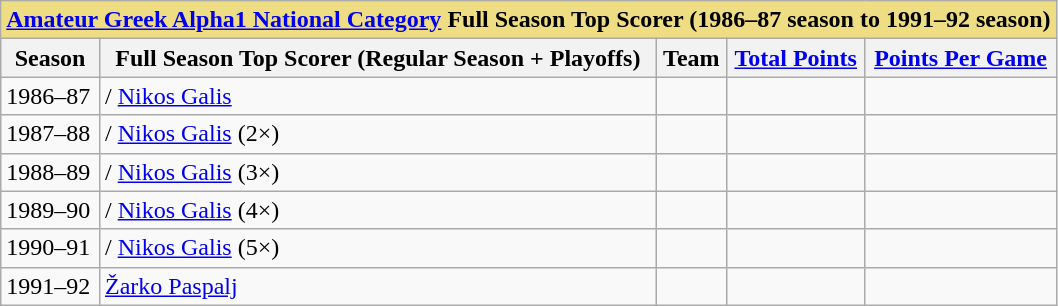<table class="wikitable"  style="text-align:left;">
<tr>
<th colspan="5" style="background-color: #eedd82"><strong><a href='#'>Amateur Greek Alpha1 National Category</a> Full Season Top Scorer (1986–87 season to 1991–92 season)</strong></th>
</tr>
<tr>
<th>Season</th>
<th><strong>Full Season Top Scorer (Regular Season + Playoffs)</strong></th>
<th>Team</th>
<th><a href='#'>Total Points</a></th>
<th><a href='#'>Points Per Game</a></th>
</tr>
<tr>
<td>1986–87</td>
<td>/ <a href='#'>Nikos Galis</a></td>
<td></td>
<td></td>
<td></td>
</tr>
<tr>
<td>1987–88</td>
<td>/ <a href='#'>Nikos Galis</a> (2×)</td>
<td></td>
<td></td>
<td></td>
</tr>
<tr>
<td>1988–89</td>
<td>/ <a href='#'>Nikos Galis</a> (3×)</td>
<td></td>
<td></td>
<td></td>
</tr>
<tr>
<td>1989–90</td>
<td>/ <a href='#'>Nikos Galis</a> (4×)</td>
<td></td>
<td></td>
<td></td>
</tr>
<tr>
<td>1990–91</td>
<td>/ <a href='#'>Nikos Galis</a> (5×)</td>
<td></td>
<td></td>
<td></td>
</tr>
<tr>
<td>1991–92</td>
<td> <a href='#'>Žarko Paspalj</a></td>
<td></td>
<td></td>
<td></td>
</tr>
</table>
